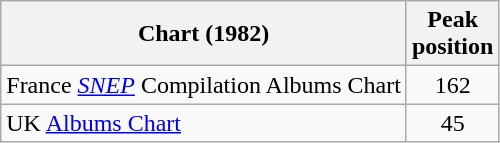<table class="wikitable sortable plainrowheaders">
<tr>
<th>Chart (1982)</th>
<th>Peak<br>position</th>
</tr>
<tr>
<td>France <em><a href='#'>SNEP</a></em> Compilation Albums Chart</td>
<td align="center">162</td>
</tr>
<tr>
<td>UK <a href='#'>Albums Chart</a></td>
<td align="center">45</td>
</tr>
</table>
